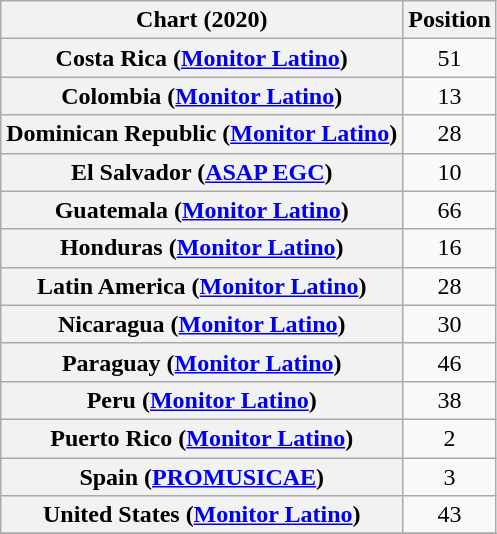<table class="wikitable sortable plainrowheaders" style="text-align:center">
<tr>
<th scope="col">Chart (2020)</th>
<th scope="col">Position</th>
</tr>
<tr>
<th scope="row">Costa Rica (<a href='#'>Monitor Latino</a>)</th>
<td>51</td>
</tr>
<tr>
<th scope="row">Colombia (<a href='#'>Monitor Latino</a>)</th>
<td>13</td>
</tr>
<tr>
<th scope="row">Dominican Republic (<a href='#'>Monitor Latino</a>)</th>
<td>28</td>
</tr>
<tr>
<th scope="row">El Salvador (<a href='#'>ASAP EGC</a>)</th>
<td>10</td>
</tr>
<tr>
<th scope="row">Guatemala (<a href='#'>Monitor Latino</a>)</th>
<td>66</td>
</tr>
<tr>
<th scope="row">Honduras (<a href='#'>Monitor Latino</a>)</th>
<td>16</td>
</tr>
<tr>
<th scope="row">Latin America (<a href='#'>Monitor Latino</a>)</th>
<td>28</td>
</tr>
<tr>
<th scope="row">Nicaragua (<a href='#'>Monitor Latino</a>)</th>
<td>30</td>
</tr>
<tr>
<th scope="row">Paraguay (<a href='#'>Monitor Latino</a>)</th>
<td>46</td>
</tr>
<tr>
<th scope="row">Peru (<a href='#'>Monitor Latino</a>)</th>
<td>38</td>
</tr>
<tr>
<th scope="row">Puerto Rico (<a href='#'>Monitor Latino</a>)</th>
<td>2</td>
</tr>
<tr>
<th scope="row">Spain (<a href='#'>PROMUSICAE</a>)</th>
<td>3</td>
</tr>
<tr>
<th scope="row">United States (<a href='#'>Monitor Latino</a>)</th>
<td>43</td>
</tr>
<tr>
</tr>
</table>
